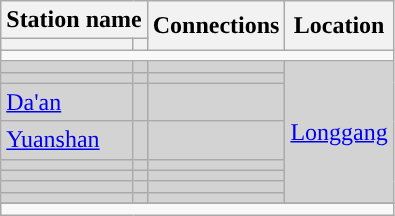<table class="wikitable">
<tr>
<th colspan="2">Station name</th>
<th rowspan="2">Connections</th>
<th rowspan="2">Location</th>
</tr>
<tr>
<th></th>
<th></th>
</tr>
<tr style="background:#">
<td colspan="4"></td>
</tr>
<tr bgcolor="lightgrey">
<td></td>
<td></td>
<td></td>
<td rowspan="8"><a href='#'>Longgang</a></td>
</tr>
<tr bgcolor="lightgrey">
<td></td>
<td></td>
<td></td>
</tr>
<tr bgcolor="lightgrey">
<td><a href='#'>Da'an</a></td>
<td></td>
<td></td>
</tr>
<tr bgcolor="lightgrey">
<td><a href='#'>Yuanshan</a></td>
<td></td>
<td></td>
</tr>
<tr bgcolor="lightgrey">
<td></td>
<td></td>
<td></td>
</tr>
<tr bgcolor="lightgrey">
<td></td>
<td></td>
<td></td>
</tr>
<tr bgcolor="lightgrey">
<td></td>
<td></td>
<td></td>
</tr>
<tr bgcolor="lightgrey">
<td></td>
<td></td>
<td></td>
</tr>
<tr bgcolor="lightgrey">
</tr>
<tr style="background:#">
<td colspan="4"></td>
</tr>
</table>
